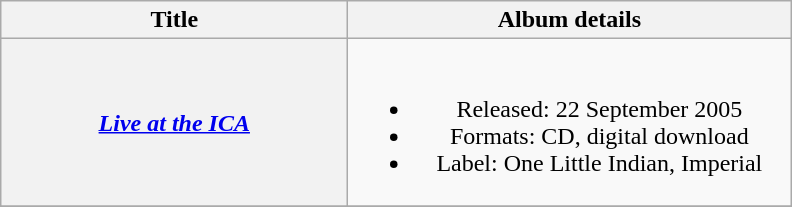<table class="wikitable plainrowheaders" style="text-align:center;">
<tr>
<th scope="col" style="width:14em;">Title</th>
<th scope="col" style="width:18em;">Album details</th>
</tr>
<tr>
<th scope="row"><em><a href='#'>Live at the ICA</a></em></th>
<td><br><ul><li>Released: 22 September 2005</li><li>Formats: CD, digital download</li><li>Label: One Little Indian, Imperial</li></ul></td>
</tr>
<tr>
</tr>
</table>
